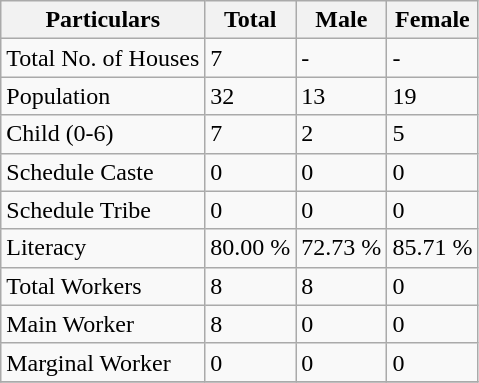<table class="wikitable sortable">
<tr>
<th>Particulars</th>
<th>Total</th>
<th>Male</th>
<th>Female</th>
</tr>
<tr>
<td>Total No. of Houses</td>
<td>7</td>
<td>-</td>
<td>-</td>
</tr>
<tr>
<td>Population</td>
<td>32</td>
<td>13</td>
<td>19</td>
</tr>
<tr>
<td>Child (0-6)</td>
<td>7</td>
<td>2</td>
<td>5</td>
</tr>
<tr>
<td>Schedule Caste</td>
<td>0</td>
<td>0</td>
<td>0</td>
</tr>
<tr>
<td>Schedule Tribe</td>
<td>0</td>
<td>0</td>
<td>0</td>
</tr>
<tr>
<td>Literacy</td>
<td>80.00 %</td>
<td>72.73 %</td>
<td>85.71 %</td>
</tr>
<tr>
<td>Total Workers</td>
<td>8</td>
<td>8</td>
<td>0</td>
</tr>
<tr>
<td>Main Worker</td>
<td>8</td>
<td>0</td>
<td>0</td>
</tr>
<tr>
<td>Marginal Worker</td>
<td>0</td>
<td>0</td>
<td>0</td>
</tr>
<tr>
</tr>
</table>
